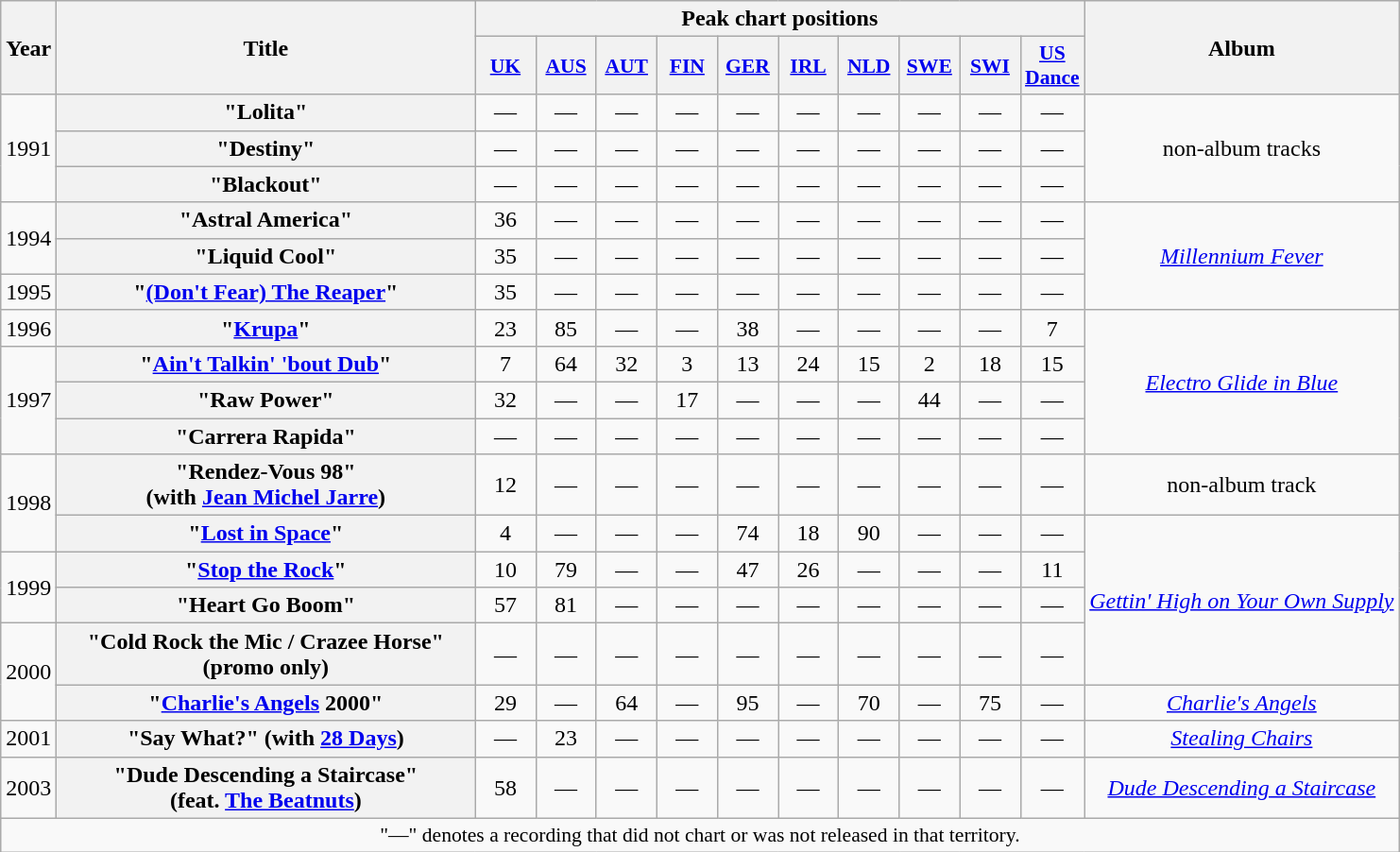<table class="wikitable plainrowheaders" style="text-align:center;">
<tr>
<th scope="col" rowspan="2">Year</th>
<th scope="col" rowspan="2" style="width:18em;">Title</th>
<th scope="col" colspan="10">Peak chart positions</th>
<th scope="col" rowspan="2">Album</th>
</tr>
<tr>
<th scope="col" style="width:2.5em;font-size:90%;"><a href='#'>UK</a><br></th>
<th scope="col" style="width:2.5em;font-size:90%;"><a href='#'>AUS</a><br></th>
<th scope="col" style="width:2.5em;font-size:90%;"><a href='#'>AUT</a><br></th>
<th scope="col" style="width:2.5em;font-size:90%;"><a href='#'>FIN</a><br></th>
<th scope="col" style="width:2.5em;font-size:90%;"><a href='#'>GER</a><br></th>
<th scope="col" style="width:2.5em;font-size:90%;"><a href='#'>IRL</a><br></th>
<th scope="col" style="width:2.5em;font-size:90%;"><a href='#'>NLD</a><br></th>
<th scope="col" style="width:2.5em;font-size:90%;"><a href='#'>SWE</a><br></th>
<th scope="col" style="width:2.5em;font-size:90%;"><a href='#'>SWI</a><br></th>
<th scope="col" style="width:2.5em;font-size:90%;"><a href='#'>US<br> Dance</a><br></th>
</tr>
<tr>
<td rowspan="3">1991</td>
<th scope="row">"Lolita"</th>
<td>—</td>
<td>—</td>
<td>—</td>
<td>—</td>
<td>—</td>
<td>—</td>
<td>—</td>
<td>—</td>
<td>—</td>
<td>—</td>
<td rowspan="3">non-album tracks</td>
</tr>
<tr>
<th scope="row">"Destiny"</th>
<td>—</td>
<td>—</td>
<td>—</td>
<td>—</td>
<td>—</td>
<td>—</td>
<td>—</td>
<td>—</td>
<td>—</td>
<td>—</td>
</tr>
<tr>
<th scope="row">"Blackout"</th>
<td>—</td>
<td>—</td>
<td>—</td>
<td>—</td>
<td>—</td>
<td>—</td>
<td>—</td>
<td>—</td>
<td>—</td>
<td>—</td>
</tr>
<tr>
<td rowspan="2">1994</td>
<th scope="row">"Astral America"</th>
<td>36</td>
<td>—</td>
<td>—</td>
<td>—</td>
<td>—</td>
<td>—</td>
<td>—</td>
<td>—</td>
<td>—</td>
<td>—</td>
<td rowspan="3"><em><a href='#'>Millennium Fever</a></em></td>
</tr>
<tr>
<th scope="row">"Liquid Cool"</th>
<td>35</td>
<td>—</td>
<td>—</td>
<td>—</td>
<td>—</td>
<td>—</td>
<td>—</td>
<td>—</td>
<td>—</td>
<td>—</td>
</tr>
<tr>
<td>1995</td>
<th scope="row">"<a href='#'>(Don't Fear) The Reaper</a>"</th>
<td>35</td>
<td>—</td>
<td>—</td>
<td>—</td>
<td>—</td>
<td>—</td>
<td>—</td>
<td>—</td>
<td>—</td>
<td>—</td>
</tr>
<tr>
<td>1996</td>
<th scope="row">"<a href='#'>Krupa</a>"</th>
<td>23</td>
<td>85</td>
<td>—</td>
<td>—</td>
<td>38</td>
<td>—</td>
<td>—</td>
<td>—</td>
<td>—</td>
<td>7</td>
<td rowspan="4"><em><a href='#'>Electro Glide in Blue</a></em></td>
</tr>
<tr>
<td rowspan="3">1997</td>
<th scope="row">"<a href='#'>Ain't Talkin' 'bout Dub</a>"</th>
<td>7</td>
<td>64</td>
<td>32</td>
<td>3</td>
<td>13</td>
<td>24</td>
<td>15</td>
<td>2</td>
<td>18</td>
<td>15</td>
</tr>
<tr>
<th scope="row">"Raw Power"</th>
<td>32</td>
<td>—</td>
<td>—</td>
<td>17</td>
<td>—</td>
<td>—</td>
<td>—</td>
<td>44</td>
<td>—</td>
<td>—</td>
</tr>
<tr>
<th scope="row">"Carrera Rapida"</th>
<td>—</td>
<td>—</td>
<td>—</td>
<td>—</td>
<td>—</td>
<td>—</td>
<td>—</td>
<td>—</td>
<td>—</td>
<td>—</td>
</tr>
<tr>
<td rowspan="2">1998</td>
<th scope="row">"Rendez-Vous 98" <br>(with <a href='#'>Jean Michel Jarre</a>)</th>
<td>12</td>
<td>—</td>
<td>—</td>
<td>—</td>
<td>—</td>
<td>—</td>
<td>—</td>
<td>—</td>
<td>—</td>
<td>—</td>
<td>non-album track</td>
</tr>
<tr>
<th scope="row">"<a href='#'>Lost in Space</a>"</th>
<td>4</td>
<td>—</td>
<td>—</td>
<td>—</td>
<td>74</td>
<td>18</td>
<td>90</td>
<td>—</td>
<td>—</td>
<td>—</td>
<td rowspan="4"><em><a href='#'>Gettin' High on Your Own Supply</a></em></td>
</tr>
<tr>
<td rowspan="2">1999</td>
<th scope="row">"<a href='#'>Stop the Rock</a>"</th>
<td>10</td>
<td>79</td>
<td>—</td>
<td>—</td>
<td>47</td>
<td>26</td>
<td>—</td>
<td>—</td>
<td>—</td>
<td>11</td>
</tr>
<tr>
<th scope="row">"Heart Go Boom"</th>
<td>57</td>
<td>81</td>
<td>—</td>
<td>—</td>
<td>—</td>
<td>—</td>
<td>—</td>
<td>—</td>
<td>—</td>
<td>—</td>
</tr>
<tr>
<td rowspan="2">2000</td>
<th scope="row">"Cold Rock the Mic / Crazee Horse" (promo only)</th>
<td>—</td>
<td>—</td>
<td>—</td>
<td>—</td>
<td>—</td>
<td>—</td>
<td>—</td>
<td>—</td>
<td>—</td>
<td>—</td>
</tr>
<tr>
<th scope="row">"<a href='#'>Charlie's Angels</a> 2000"</th>
<td>29</td>
<td>—</td>
<td>64</td>
<td>—</td>
<td>95</td>
<td>—</td>
<td>70</td>
<td>—</td>
<td>75</td>
<td>—</td>
<td><em><a href='#'>Charlie's Angels</a></em></td>
</tr>
<tr>
<td>2001</td>
<th scope="row">"Say What?" (with <a href='#'>28 Days</a>)</th>
<td>—</td>
<td>23</td>
<td>—</td>
<td>—</td>
<td>—</td>
<td>—</td>
<td>—</td>
<td>—</td>
<td>—</td>
<td>—</td>
<td><em><a href='#'>Stealing Chairs</a></em></td>
</tr>
<tr>
<td>2003</td>
<th scope="row">"Dude Descending a Staircase" <br>(feat. <a href='#'>The Beatnuts</a>)</th>
<td>58</td>
<td>—</td>
<td>—</td>
<td>—</td>
<td>—</td>
<td>—</td>
<td>—</td>
<td>—</td>
<td>—</td>
<td>—</td>
<td><em><a href='#'>Dude Descending a Staircase</a></em></td>
</tr>
<tr>
<td colspan="13" style="font-size:90%">"—" denotes a recording that did not chart or was not released in that territory.</td>
</tr>
</table>
